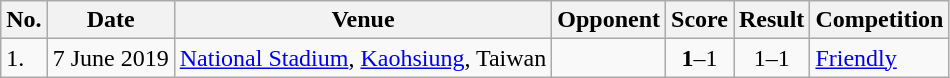<table class="wikitable sortable" style="font-size:100%">
<tr>
<th>No.</th>
<th>Date</th>
<th>Venue</th>
<th>Opponent</th>
<th>Score</th>
<th>Result</th>
<th>Competition</th>
</tr>
<tr>
<td>1.</td>
<td>7 June 2019</td>
<td><a href='#'>National Stadium</a>, <a href='#'>Kaohsiung</a>, Taiwan</td>
<td></td>
<td align=center><strong>1</strong>–1</td>
<td align=center>1–1</td>
<td><a href='#'>Friendly</a></td>
</tr>
</table>
